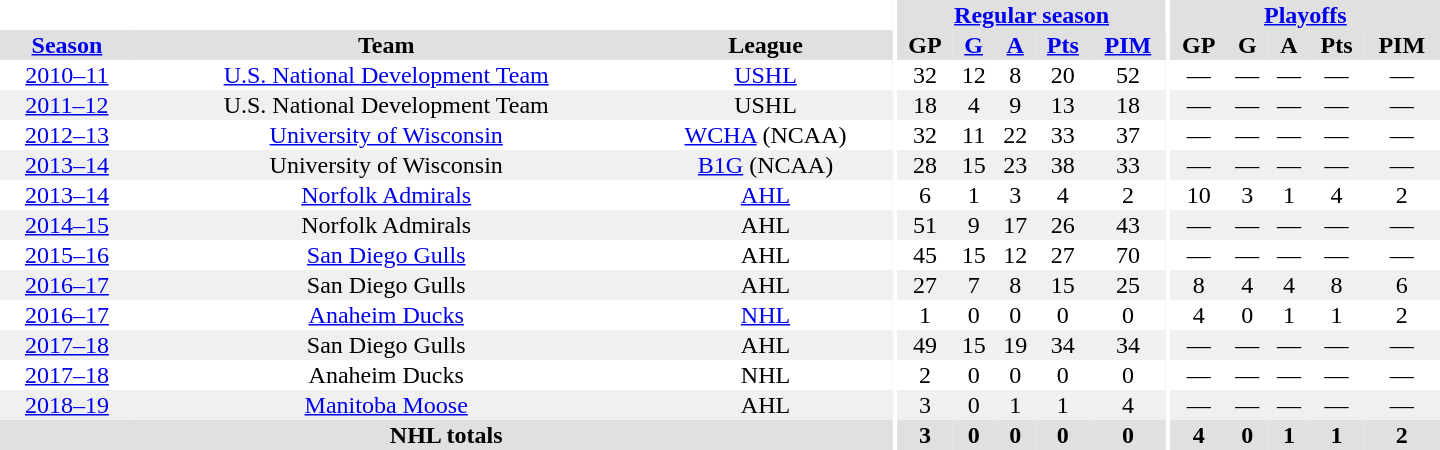<table border="0" cellpadding="1" cellspacing="0" style="text-align:center; width:60em">
<tr bgcolor="#e0e0e0">
<th colspan="3" bgcolor="#ffffff"></th>
<th rowspan="99" bgcolor="#ffffff"></th>
<th colspan="5"><a href='#'>Regular season</a></th>
<th rowspan="99" bgcolor="#ffffff"></th>
<th colspan="5"><a href='#'>Playoffs</a></th>
</tr>
<tr bgcolor="#e0e0e0">
<th><a href='#'>Season</a></th>
<th>Team</th>
<th>League</th>
<th>GP</th>
<th><a href='#'>G</a></th>
<th><a href='#'>A</a></th>
<th><a href='#'>Pts</a></th>
<th><a href='#'>PIM</a></th>
<th>GP</th>
<th>G</th>
<th>A</th>
<th>Pts</th>
<th>PIM</th>
</tr>
<tr>
<td><a href='#'>2010–11</a></td>
<td><a href='#'>U.S. National Development Team</a></td>
<td><a href='#'>USHL</a></td>
<td>32</td>
<td>12</td>
<td>8</td>
<td>20</td>
<td>52</td>
<td>—</td>
<td>—</td>
<td>—</td>
<td>—</td>
<td>—</td>
</tr>
<tr bgcolor="#f0f0f0">
<td><a href='#'>2011–12</a></td>
<td>U.S. National Development Team</td>
<td>USHL</td>
<td>18</td>
<td>4</td>
<td>9</td>
<td>13</td>
<td>18</td>
<td>—</td>
<td>—</td>
<td>—</td>
<td>—</td>
<td>—</td>
</tr>
<tr>
<td><a href='#'>2012–13</a></td>
<td><a href='#'>University of Wisconsin</a></td>
<td><a href='#'>WCHA</a> (NCAA)</td>
<td>32</td>
<td>11</td>
<td>22</td>
<td>33</td>
<td>37</td>
<td>—</td>
<td>—</td>
<td>—</td>
<td>—</td>
<td>—</td>
</tr>
<tr bgcolor="#f0f0f0">
<td><a href='#'>2013–14</a></td>
<td>University of Wisconsin</td>
<td><a href='#'>B1G</a> (NCAA)</td>
<td>28</td>
<td>15</td>
<td>23</td>
<td>38</td>
<td>33</td>
<td>—</td>
<td>—</td>
<td>—</td>
<td>—</td>
<td>—</td>
</tr>
<tr>
<td><a href='#'>2013–14</a></td>
<td><a href='#'>Norfolk Admirals</a></td>
<td><a href='#'>AHL</a></td>
<td>6</td>
<td>1</td>
<td>3</td>
<td>4</td>
<td>2</td>
<td>10</td>
<td>3</td>
<td>1</td>
<td>4</td>
<td>2</td>
</tr>
<tr bgcolor="#f0f0f0">
<td><a href='#'>2014–15</a></td>
<td>Norfolk Admirals</td>
<td>AHL</td>
<td>51</td>
<td>9</td>
<td>17</td>
<td>26</td>
<td>43</td>
<td>—</td>
<td>—</td>
<td>—</td>
<td>—</td>
<td>—</td>
</tr>
<tr>
<td><a href='#'>2015–16</a></td>
<td><a href='#'>San Diego Gulls</a></td>
<td>AHL</td>
<td>45</td>
<td>15</td>
<td>12</td>
<td>27</td>
<td>70</td>
<td>—</td>
<td>—</td>
<td>—</td>
<td>—</td>
<td>—</td>
</tr>
<tr bgcolor="#f0f0f0">
<td><a href='#'>2016–17</a></td>
<td>San Diego Gulls</td>
<td>AHL</td>
<td>27</td>
<td>7</td>
<td>8</td>
<td>15</td>
<td>25</td>
<td>8</td>
<td>4</td>
<td>4</td>
<td>8</td>
<td>6</td>
</tr>
<tr>
<td><a href='#'>2016–17</a></td>
<td><a href='#'>Anaheim Ducks</a></td>
<td><a href='#'>NHL</a></td>
<td>1</td>
<td>0</td>
<td>0</td>
<td>0</td>
<td>0</td>
<td>4</td>
<td>0</td>
<td>1</td>
<td>1</td>
<td>2</td>
</tr>
<tr bgcolor="#f0f0f0">
<td><a href='#'>2017–18</a></td>
<td>San Diego Gulls</td>
<td>AHL</td>
<td>49</td>
<td>15</td>
<td>19</td>
<td>34</td>
<td>34</td>
<td>—</td>
<td>—</td>
<td>—</td>
<td>—</td>
<td>—</td>
</tr>
<tr>
<td><a href='#'>2017–18</a></td>
<td>Anaheim Ducks</td>
<td>NHL</td>
<td>2</td>
<td>0</td>
<td>0</td>
<td>0</td>
<td>0</td>
<td>—</td>
<td>—</td>
<td>—</td>
<td>—</td>
<td>—</td>
</tr>
<tr bgcolor="#f0f0f0">
<td><a href='#'>2018–19</a></td>
<td><a href='#'>Manitoba Moose</a></td>
<td>AHL</td>
<td>3</td>
<td>0</td>
<td>1</td>
<td>1</td>
<td>4</td>
<td>—</td>
<td>—</td>
<td>—</td>
<td>—</td>
<td>—</td>
</tr>
<tr bgcolor="#e0e0e0">
<th colspan="3">NHL totals</th>
<th>3</th>
<th>0</th>
<th>0</th>
<th>0</th>
<th>0</th>
<th>4</th>
<th>0</th>
<th>1</th>
<th>1</th>
<th>2</th>
</tr>
</table>
